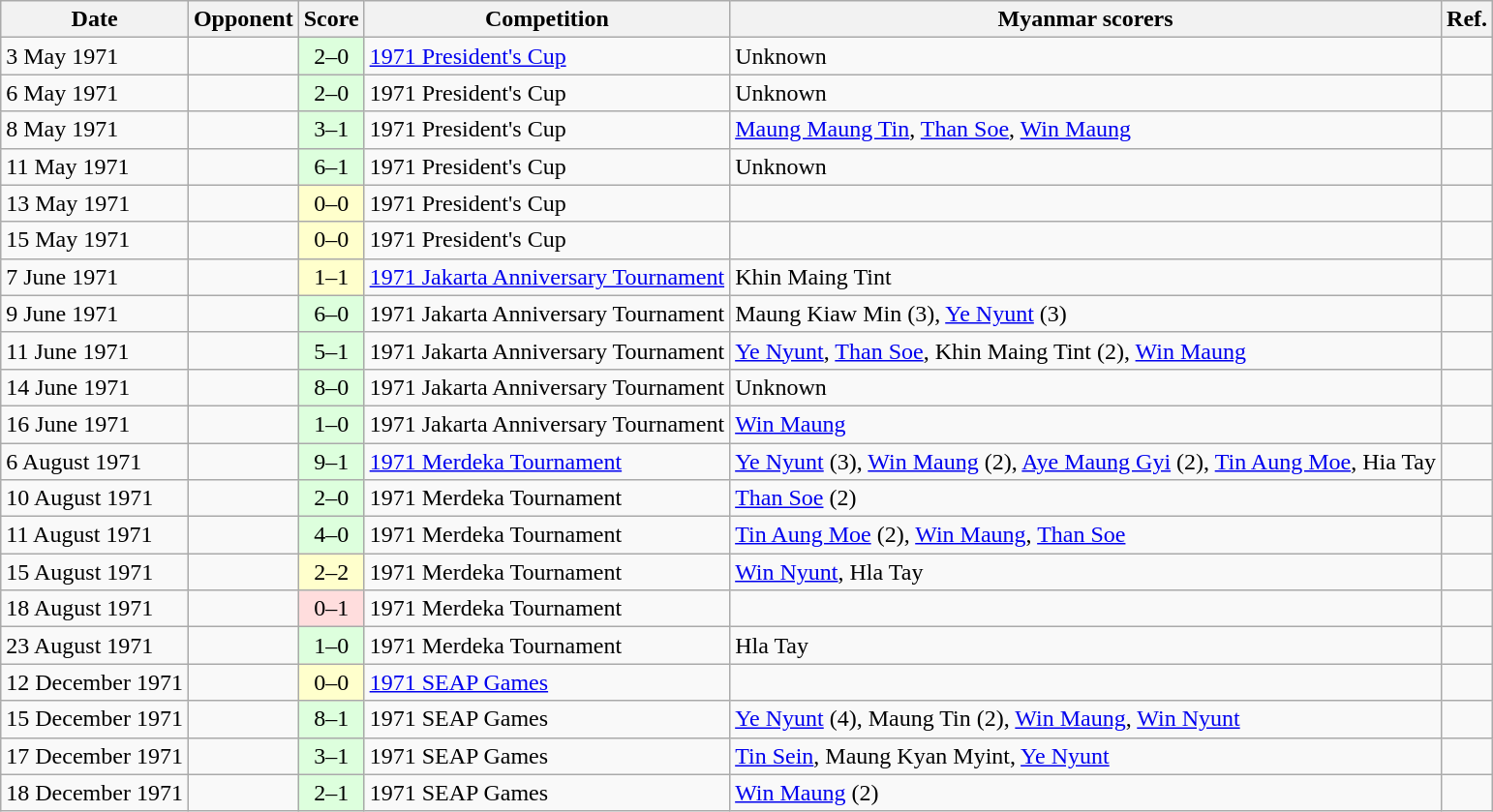<table class="wikitable sortable">
<tr>
<th>Date</th>
<th>Opponent</th>
<th>Score</th>
<th>Competition</th>
<th class="unsortable">Myanmar scorers</th>
<th class="unsortable">Ref.</th>
</tr>
<tr>
<td>3 May 1971</td>
<td></td>
<td align="center" bgcolor="#ddffdd">2–0</td>
<td><a href='#'>1971 President's Cup</a></td>
<td>Unknown</td>
<td></td>
</tr>
<tr>
<td>6 May 1971</td>
<td></td>
<td align="center" bgcolor="#ddffdd">2–0</td>
<td>1971 President's Cup</td>
<td>Unknown</td>
<td></td>
</tr>
<tr>
<td>8 May 1971</td>
<td></td>
<td align="center" bgcolor="#ddffdd">3–1</td>
<td>1971 President's Cup</td>
<td><a href='#'>Maung Maung Tin</a>, <a href='#'>Than Soe</a>, <a href='#'>Win Maung</a></td>
<td></td>
</tr>
<tr>
<td>11 May 1971</td>
<td></td>
<td align="center" bgcolor="#ddffdd">6–1</td>
<td>1971 President's Cup</td>
<td>Unknown</td>
<td></td>
</tr>
<tr>
<td>13 May 1971</td>
<td></td>
<td align="center" bgcolor="#ffffcc">0–0</td>
<td>1971 President's Cup</td>
<td></td>
<td></td>
</tr>
<tr>
<td>15 May 1971</td>
<td></td>
<td align="center" bgcolor="#ffffcc">0–0</td>
<td>1971 President's Cup</td>
<td></td>
<td></td>
</tr>
<tr>
<td>7 June 1971</td>
<td></td>
<td align="center" bgcolor="#ffffcc">1–1</td>
<td><a href='#'>1971 Jakarta Anniversary Tournament</a></td>
<td>Khin Maing Tint</td>
<td></td>
</tr>
<tr>
<td>9 June 1971</td>
<td></td>
<td align="center" bgcolor="#ddffdd">6–0</td>
<td>1971 Jakarta Anniversary Tournament</td>
<td>Maung Kiaw Min (3), <a href='#'>Ye Nyunt</a> (3)</td>
<td></td>
</tr>
<tr>
<td>11 June 1971</td>
<td></td>
<td align="center" bgcolor="#ddffdd">5–1</td>
<td>1971 Jakarta Anniversary Tournament</td>
<td><a href='#'>Ye Nyunt</a>, <a href='#'>Than Soe</a>, Khin Maing Tint (2), <a href='#'>Win Maung</a></td>
<td></td>
</tr>
<tr>
<td>14 June 1971</td>
<td></td>
<td align="center" bgcolor="#ddffdd">8–0</td>
<td>1971 Jakarta Anniversary Tournament</td>
<td>Unknown</td>
<td></td>
</tr>
<tr>
<td>16 June 1971</td>
<td></td>
<td align="center" bgcolor="#ddffdd">1–0</td>
<td>1971 Jakarta Anniversary Tournament</td>
<td><a href='#'>Win Maung</a></td>
<td></td>
</tr>
<tr>
<td>6 August 1971</td>
<td></td>
<td align="center" bgcolor="#ddffdd">9–1</td>
<td><a href='#'>1971 Merdeka Tournament</a></td>
<td><a href='#'>Ye Nyunt</a> (3), <a href='#'>Win Maung</a> (2), <a href='#'>Aye Maung Gyi</a> (2), <a href='#'>Tin Aung Moe</a>, Hia Tay</td>
<td></td>
</tr>
<tr>
<td>10 August 1971</td>
<td></td>
<td align="center" bgcolor="#ddffdd">2–0</td>
<td>1971 Merdeka Tournament</td>
<td><a href='#'>Than Soe</a> (2)</td>
<td></td>
</tr>
<tr>
<td>11 August 1971</td>
<td></td>
<td align="center" bgcolor="#ddffdd">4–0</td>
<td>1971 Merdeka Tournament</td>
<td><a href='#'>Tin Aung Moe</a> (2), <a href='#'>Win Maung</a>, <a href='#'>Than Soe</a></td>
<td></td>
</tr>
<tr>
<td>15 August 1971</td>
<td></td>
<td align="center" bgcolor="#ffffcc">2–2</td>
<td>1971 Merdeka Tournament</td>
<td><a href='#'>Win Nyunt</a>, Hla Tay</td>
<td></td>
</tr>
<tr>
<td>18 August 1971</td>
<td></td>
<td align="center" bgcolor="#ffdddd">0–1</td>
<td>1971 Merdeka Tournament</td>
<td></td>
<td></td>
</tr>
<tr>
<td>23 August 1971</td>
<td></td>
<td align="center" bgcolor="#ddffdd">1–0</td>
<td>1971 Merdeka Tournament</td>
<td>Hla Tay</td>
<td></td>
</tr>
<tr>
<td>12 December 1971</td>
<td></td>
<td align="center" bgcolor="#ffffcc">0–0</td>
<td><a href='#'>1971 SEAP Games</a></td>
<td></td>
<td></td>
</tr>
<tr>
<td>15 December 1971</td>
<td></td>
<td align="center" bgcolor="#ddffdd">8–1</td>
<td>1971 SEAP Games</td>
<td><a href='#'>Ye Nyunt</a> (4), Maung Tin (2), <a href='#'>Win Maung</a>, <a href='#'>Win Nyunt</a></td>
<td></td>
</tr>
<tr>
<td>17 December 1971</td>
<td></td>
<td align="center" bgcolor="#ddffdd">3–1</td>
<td>1971 SEAP Games</td>
<td><a href='#'>Tin Sein</a>, Maung Kyan Myint, <a href='#'>Ye Nyunt</a></td>
<td></td>
</tr>
<tr>
<td>18 December 1971</td>
<td></td>
<td align="center" bgcolor="#ddffdd">2–1</td>
<td>1971 SEAP Games</td>
<td><a href='#'>Win Maung</a> (2)</td>
<td></td>
</tr>
</table>
